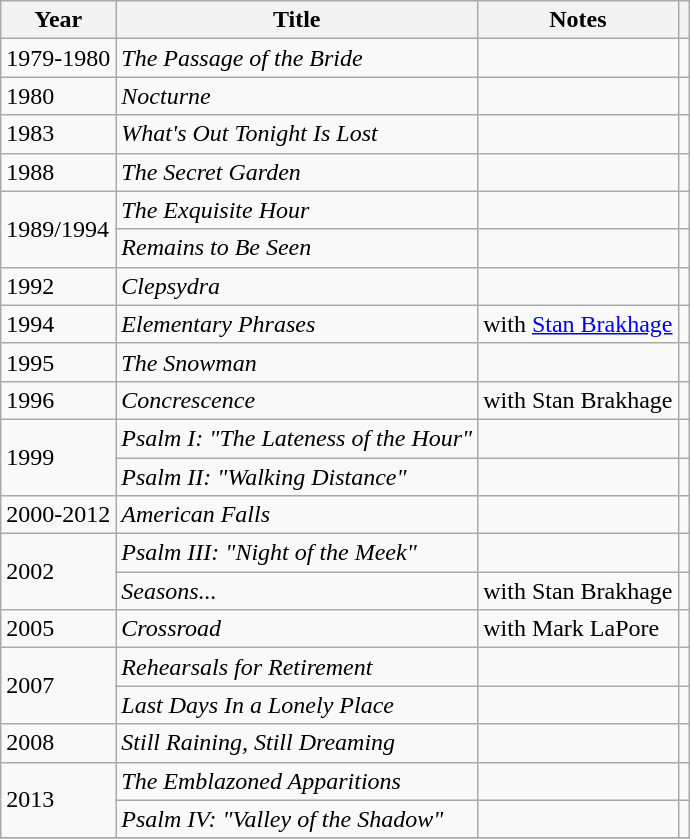<table class="wikitable">
<tr>
<th>Year</th>
<th>Title</th>
<th>Notes</th>
<th scope="col"></th>
</tr>
<tr>
<td>1979-1980</td>
<td><em>The Passage of the Bride</em></td>
<td></td>
<td></td>
</tr>
<tr>
<td>1980</td>
<td><em>Nocturne</em></td>
<td></td>
<td></td>
</tr>
<tr>
<td>1983</td>
<td><em>What's Out Tonight Is Lost</em></td>
<td></td>
<td></td>
</tr>
<tr>
<td>1988</td>
<td><em>The Secret Garden</em></td>
<td></td>
<td></td>
</tr>
<tr>
<td rowspan=2>1989/1994</td>
<td><em>The Exquisite Hour</em></td>
<td></td>
<td></td>
</tr>
<tr>
<td><em>Remains to Be Seen</em></td>
<td></td>
<td></td>
</tr>
<tr>
<td>1992</td>
<td><em>Clepsydra</em></td>
<td></td>
<td></td>
</tr>
<tr>
<td>1994</td>
<td><em>Elementary Phrases</em></td>
<td>with <a href='#'>Stan Brakhage</a></td>
<td></td>
</tr>
<tr>
<td>1995</td>
<td><em>The Snowman</em></td>
<td></td>
<td></td>
</tr>
<tr>
<td>1996</td>
<td><em>Concrescence</em></td>
<td>with Stan Brakhage</td>
<td></td>
</tr>
<tr>
<td rowspan=2>1999</td>
<td><em>Psalm I: "The Lateness of the Hour"</em></td>
<td></td>
<td></td>
</tr>
<tr>
<td><em>Psalm II: "Walking Distance"</em></td>
<td></td>
<td></td>
</tr>
<tr>
<td>2000-2012</td>
<td><em>American Falls</em></td>
<td></td>
<td></td>
</tr>
<tr>
<td rowspan=2>2002</td>
<td><em>Psalm III: "Night of the Meek"</em></td>
<td></td>
<td></td>
</tr>
<tr>
<td><em>Seasons...</em></td>
<td>with Stan Brakhage</td>
<td></td>
</tr>
<tr>
<td>2005</td>
<td><em>Crossroad</em></td>
<td>with Mark LaPore</td>
<td></td>
</tr>
<tr>
<td rowspan=2>2007</td>
<td><em>Rehearsals for Retirement</em></td>
<td></td>
<td></td>
</tr>
<tr>
<td><em>Last Days In a Lonely Place</em></td>
<td></td>
<td></td>
</tr>
<tr>
<td>2008</td>
<td><em>Still Raining, Still Dreaming</em></td>
<td></td>
<td></td>
</tr>
<tr>
<td rowspan=2>2013</td>
<td><em>The Emblazoned Apparitions</em></td>
<td></td>
<td></td>
</tr>
<tr>
<td><em>Psalm IV: "Valley of the Shadow"</em></td>
<td></td>
<td></td>
</tr>
<tr>
</tr>
</table>
